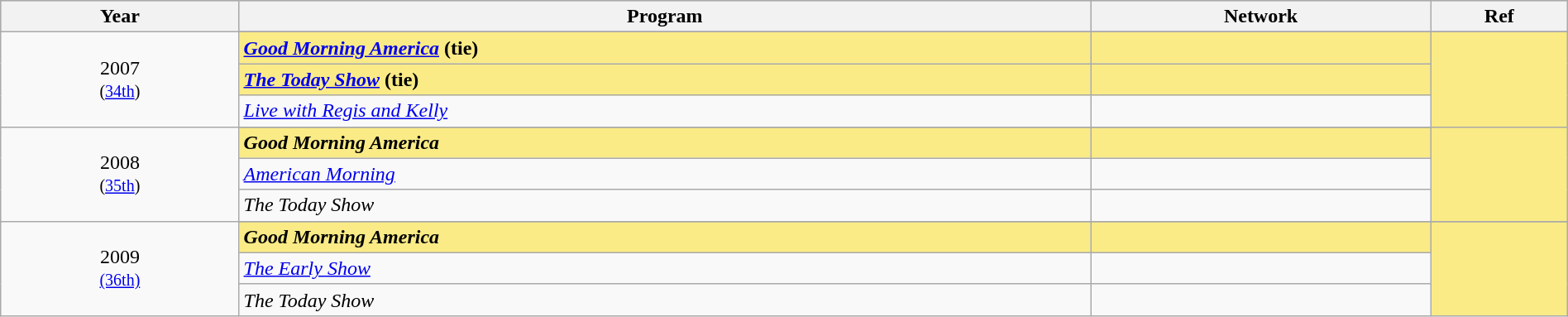<table class="wikitable" style="width:100%">
<tr style="background:#bebebe;">
<th style="width:7%;">Year</th>
<th style="width:25%;">Program</th>
<th style="width:10%;">Network</th>
<th style="width:4%;">Ref</th>
</tr>
<tr>
<td rowspan=4 style="text-align:center">2007 <br><small>(<a href='#'>34th</a>) </small></td>
</tr>
<tr style="background:#FAEB86">
<td><strong><em><a href='#'>Good Morning America</a></em></strong>  <strong>(tie)</strong></td>
<td></td>
<td rowspan=4></td>
</tr>
<tr style="background:#FAEB86">
<td><strong><em><a href='#'>The Today Show</a></em></strong>  <strong>(tie)</strong></td>
<td></td>
</tr>
<tr>
<td><em><a href='#'>Live with Regis and Kelly</a></em></td>
<td></td>
</tr>
<tr>
<td rowspan="4" style="text-align:center">2008 <br><small>(<a href='#'>35th</a>) </small></td>
</tr>
<tr style="background:#FAEB86">
<td><strong><em>Good Morning America</em></strong></td>
<td></td>
<td rowspan="3"></td>
</tr>
<tr>
<td><em><a href='#'>American Morning</a></em></td>
<td></td>
</tr>
<tr>
<td><em>The Today Show</em></td>
<td></td>
</tr>
<tr>
<td rowspan="4" style="text-align:center">2009 <br><small><a href='#'>(36th)</a></small></td>
</tr>
<tr style="background:#FAEB86">
<td><strong><em>Good Morning America</em></strong></td>
<td></td>
<td rowspan="3"></td>
</tr>
<tr>
<td><em><a href='#'>The Early Show</a></em></td>
<td></td>
</tr>
<tr>
<td><em>The Today Show</em></td>
<td></td>
</tr>
</table>
